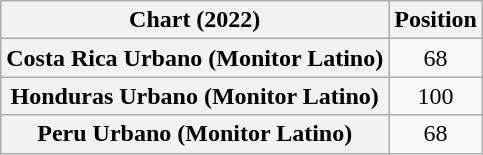<table class="wikitable sortable plainrowheaders" style="text-align:center">
<tr>
<th scope="col">Chart (2022)</th>
<th scope="col">Position</th>
</tr>
<tr>
<th scope="row">Costa Rica Urbano (Monitor Latino)</th>
<td>68</td>
</tr>
<tr>
<th scope="row">Honduras Urbano (Monitor Latino)</th>
<td>100</td>
</tr>
<tr>
<th scope="row">Peru Urbano (Monitor Latino)</th>
<td>68</td>
</tr>
</table>
